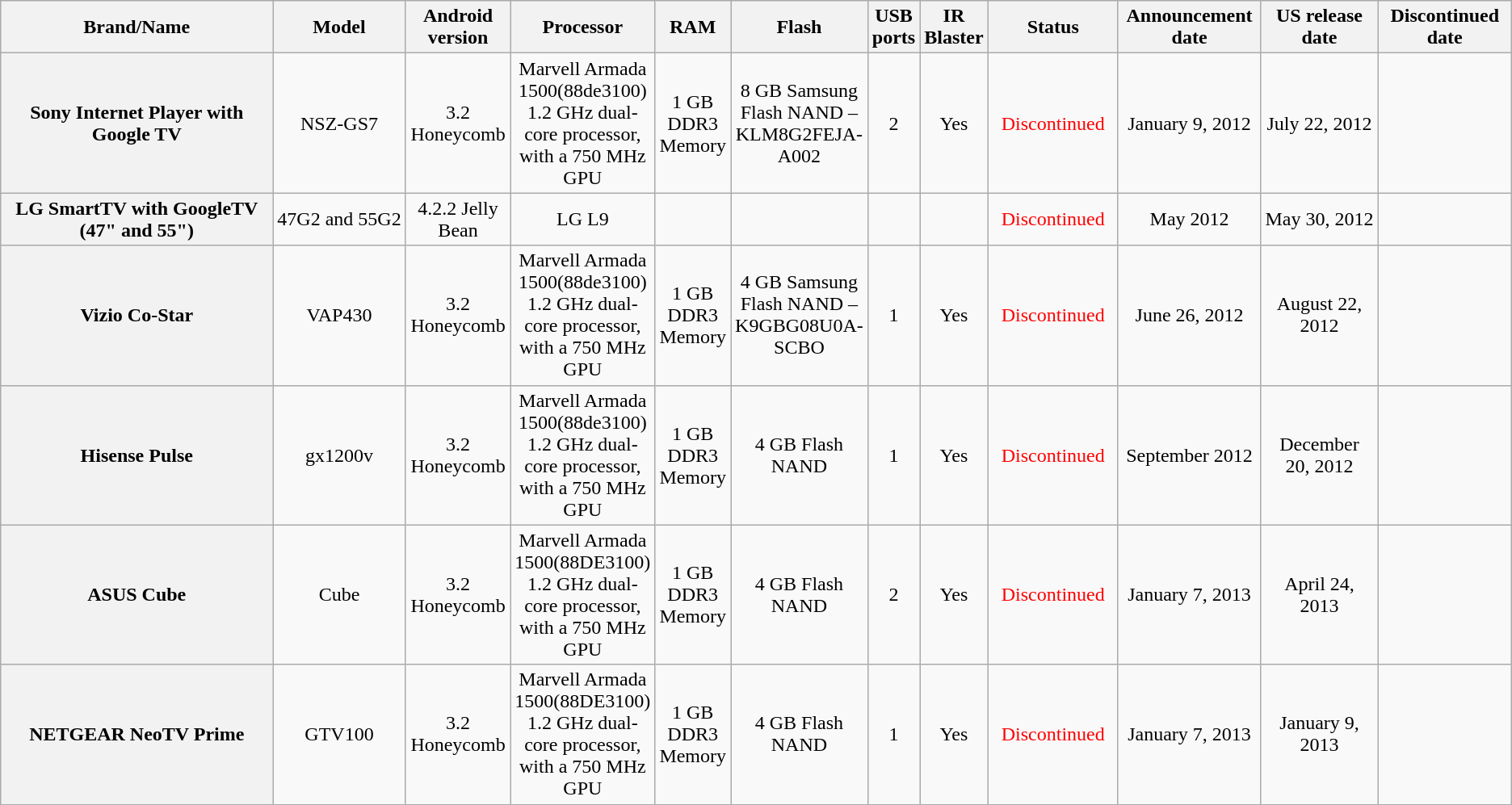<table class="wikitable" style="text-align: center;">
<tr>
<th style="width:30%;">Brand/Name</th>
<th style="width:13%;">Model</th>
<th style="width:7%;">Android version</th>
<th>Processor</th>
<th>RAM</th>
<th>Flash</th>
<th>USB ports</th>
<th>IR Blaster</th>
<th style="width:10%;">Status</th>
<th style="width:10%;">Announcement date</th>
<th style="width:10%;">US release date</th>
<th style="width:10%;">Discontinued date</th>
</tr>
<tr>
<th>Sony Internet Player with Google TV</th>
<td>NSZ-GS7</td>
<td>3.2 Honeycomb</td>
<td>Marvell Armada 1500(88de3100) 1.2 GHz dual-core processor, with a 750 MHz GPU</td>
<td>1 GB DDR3 Memory</td>
<td>8 GB Samsung Flash NAND – KLM8G2FEJA-A002</td>
<td>2</td>
<td>Yes</td>
<td style="color: red">Discontinued</td>
<td>January 9, 2012</td>
<td>July 22, 2012</td>
<td></td>
</tr>
<tr>
<th>LG SmartTV with GoogleTV (47" and 55")</th>
<td>47G2 and 55G2</td>
<td>4.2.2 Jelly Bean</td>
<td>LG L9</td>
<td></td>
<td></td>
<td></td>
<td></td>
<td style="color: red">Discontinued</td>
<td>May 2012</td>
<td>May 30, 2012</td>
<td></td>
</tr>
<tr>
<th>Vizio Co-Star</th>
<td>VAP430</td>
<td>3.2 Honeycomb</td>
<td>Marvell Armada 1500(88de3100) 1.2 GHz dual-core processor, with a 750 MHz GPU</td>
<td>1 GB DDR3 Memory</td>
<td>4 GB Samsung Flash NAND – K9GBG08U0A-SCBO</td>
<td>1</td>
<td>Yes</td>
<td style="color: red">Discontinued</td>
<td>June 26, 2012</td>
<td>August 22, 2012</td>
<td></td>
</tr>
<tr>
<th>Hisense Pulse</th>
<td>gx1200v</td>
<td>3.2 Honeycomb</td>
<td>Marvell Armada 1500(88de3100) 1.2 GHz dual-core processor, with a 750 MHz GPU</td>
<td>1 GB DDR3 Memory</td>
<td>4 GB Flash NAND</td>
<td>1</td>
<td>Yes</td>
<td style="color: red">Discontinued</td>
<td>September 2012</td>
<td>December 20, 2012</td>
<td></td>
</tr>
<tr>
<th>ASUS Cube</th>
<td>Cube</td>
<td>3.2 Honeycomb</td>
<td>Marvell Armada 1500(88DE3100) 1.2 GHz dual-core processor, with a 750 MHz GPU</td>
<td>1 GB DDR3 Memory</td>
<td>4 GB Flash NAND</td>
<td>2</td>
<td>Yes</td>
<td style="color: red">Discontinued</td>
<td>January 7, 2013</td>
<td>April 24, 2013</td>
<td></td>
</tr>
<tr>
<th>NETGEAR NeoTV Prime</th>
<td>GTV100</td>
<td>3.2 Honeycomb</td>
<td>Marvell Armada 1500(88DE3100) 1.2 GHz dual-core processor, with a 750 MHz GPU</td>
<td>1 GB DDR3 Memory</td>
<td>4 GB Flash NAND</td>
<td>1</td>
<td>Yes</td>
<td style="color: red">Discontinued</td>
<td>January 7, 2013</td>
<td>January 9, 2013</td>
<td></td>
</tr>
<tr>
</tr>
</table>
